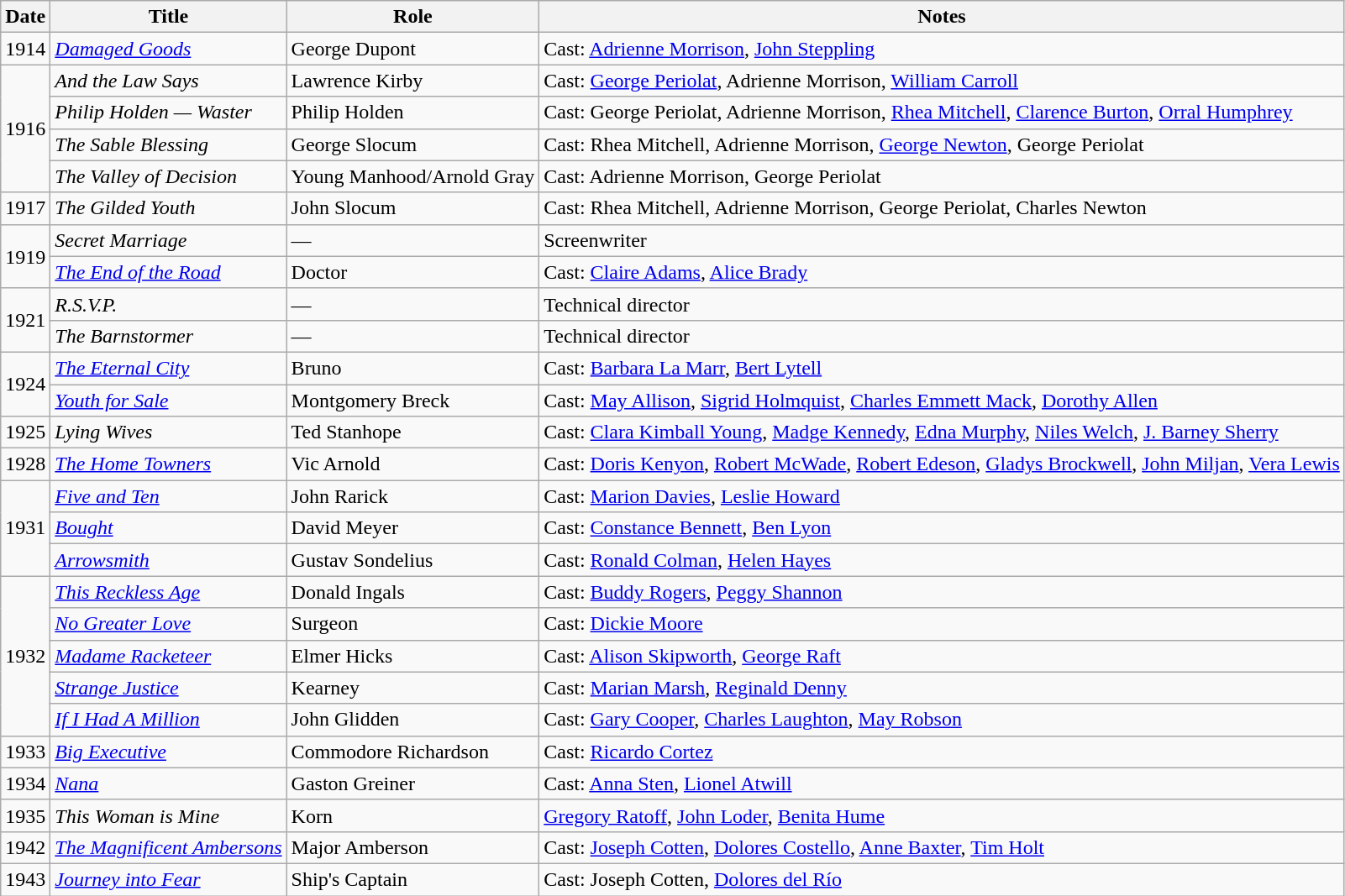<table class="wikitable">
<tr>
<th>Date</th>
<th>Title</th>
<th>Role</th>
<th>Notes</th>
</tr>
<tr>
<td>1914</td>
<td><em><a href='#'>Damaged Goods</a></em></td>
<td>George Dupont</td>
<td>Cast: <a href='#'>Adrienne Morrison</a>, <a href='#'>John Steppling</a></td>
</tr>
<tr>
<td rowspan=4>1916</td>
<td><em>And the Law Says</em></td>
<td>Lawrence Kirby</td>
<td>Cast: <a href='#'>George Periolat</a>, Adrienne Morrison, <a href='#'>William Carroll</a></td>
</tr>
<tr>
<td><em>Philip Holden — Waster</em></td>
<td>Philip Holden</td>
<td>Cast: George Periolat, Adrienne Morrison, <a href='#'>Rhea Mitchell</a>, <a href='#'>Clarence Burton</a>, <a href='#'>Orral Humphrey</a></td>
</tr>
<tr>
<td><em>The Sable Blessing</em></td>
<td>George Slocum</td>
<td>Cast: Rhea Mitchell, Adrienne Morrison, <a href='#'>George Newton</a>, George Periolat</td>
</tr>
<tr>
<td><em>The Valley of Decision</em></td>
<td>Young Manhood/Arnold Gray</td>
<td>Cast: Adrienne Morrison, George Periolat</td>
</tr>
<tr>
<td>1917</td>
<td><em>The Gilded Youth</em></td>
<td>John Slocum</td>
<td>Cast: Rhea Mitchell, Adrienne Morrison, George Periolat, Charles Newton</td>
</tr>
<tr>
<td rowspan=2>1919</td>
<td><em>Secret Marriage</em></td>
<td>—</td>
<td>Screenwriter</td>
</tr>
<tr>
<td><em><a href='#'>The End of the Road</a></em></td>
<td>Doctor</td>
<td>Cast: <a href='#'>Claire Adams</a>, <a href='#'>Alice Brady</a></td>
</tr>
<tr>
<td rowspan=2>1921</td>
<td><em>R.S.V.P.</em></td>
<td>—</td>
<td>Technical director</td>
</tr>
<tr>
<td><em>The Barnstormer</em></td>
<td>—</td>
<td>Technical director</td>
</tr>
<tr>
<td rowspan=2>1924</td>
<td><em><a href='#'>The Eternal City</a></em></td>
<td>Bruno</td>
<td>Cast: <a href='#'>Barbara La Marr</a>, <a href='#'>Bert Lytell</a></td>
</tr>
<tr>
<td><em><a href='#'>Youth for Sale</a></em></td>
<td>Montgomery Breck</td>
<td>Cast: <a href='#'>May Allison</a>, <a href='#'>Sigrid Holmquist</a>, <a href='#'>Charles Emmett Mack</a>, <a href='#'>Dorothy Allen</a></td>
</tr>
<tr>
<td>1925</td>
<td><em>Lying Wives</em></td>
<td>Ted Stanhope</td>
<td>Cast: <a href='#'>Clara Kimball Young</a>, <a href='#'>Madge Kennedy</a>, <a href='#'>Edna Murphy</a>, <a href='#'>Niles Welch</a>, <a href='#'>J. Barney Sherry</a></td>
</tr>
<tr>
<td>1928</td>
<td><em><a href='#'>The Home Towners</a></em></td>
<td>Vic Arnold</td>
<td>Cast: <a href='#'>Doris Kenyon</a>, <a href='#'>Robert McWade</a>, <a href='#'>Robert Edeson</a>, <a href='#'>Gladys Brockwell</a>, <a href='#'>John Miljan</a>, <a href='#'>Vera Lewis</a></td>
</tr>
<tr>
<td rowspan=3>1931</td>
<td><em><a href='#'>Five and Ten</a></em></td>
<td>John Rarick</td>
<td>Cast: <a href='#'>Marion Davies</a>, <a href='#'>Leslie Howard</a></td>
</tr>
<tr>
<td><em><a href='#'>Bought</a></em></td>
<td>David Meyer</td>
<td>Cast: <a href='#'>Constance Bennett</a>, <a href='#'>Ben Lyon</a></td>
</tr>
<tr>
<td><em><a href='#'>Arrowsmith</a></em></td>
<td>Gustav Sondelius</td>
<td>Cast: <a href='#'>Ronald Colman</a>, <a href='#'>Helen Hayes</a></td>
</tr>
<tr>
<td rowspan=5>1932</td>
<td><em><a href='#'>This Reckless Age</a></em></td>
<td>Donald Ingals</td>
<td>Cast: <a href='#'>Buddy Rogers</a>, <a href='#'>Peggy Shannon</a></td>
</tr>
<tr>
<td><em><a href='#'>No Greater Love</a></em></td>
<td>Surgeon</td>
<td>Cast: <a href='#'>Dickie Moore</a></td>
</tr>
<tr>
<td><em><a href='#'>Madame Racketeer</a></em></td>
<td>Elmer Hicks</td>
<td>Cast: <a href='#'>Alison Skipworth</a>, <a href='#'>George Raft</a></td>
</tr>
<tr>
<td><em><a href='#'>Strange Justice</a></em></td>
<td>Kearney</td>
<td>Cast: <a href='#'>Marian Marsh</a>, <a href='#'>Reginald Denny</a></td>
</tr>
<tr>
<td><em><a href='#'>If I Had A Million</a></em></td>
<td>John Glidden</td>
<td>Cast: <a href='#'>Gary Cooper</a>, <a href='#'>Charles Laughton</a>, <a href='#'>May Robson</a></td>
</tr>
<tr>
<td>1933</td>
<td><em><a href='#'>Big Executive</a></em></td>
<td>Commodore Richardson</td>
<td>Cast: <a href='#'>Ricardo Cortez</a></td>
</tr>
<tr>
<td>1934</td>
<td><em><a href='#'>Nana</a></em></td>
<td>Gaston Greiner</td>
<td>Cast: <a href='#'>Anna Sten</a>, <a href='#'>Lionel Atwill</a></td>
</tr>
<tr>
<td>1935</td>
<td><em>This Woman is Mine</em></td>
<td>Korn</td>
<td><a href='#'>Gregory Ratoff</a>, <a href='#'>John Loder</a>, <a href='#'>Benita Hume</a></td>
</tr>
<tr>
<td>1942</td>
<td><em><a href='#'>The Magnificent Ambersons</a></em></td>
<td>Major Amberson</td>
<td>Cast: <a href='#'>Joseph Cotten</a>, <a href='#'>Dolores Costello</a>, <a href='#'>Anne Baxter</a>, <a href='#'>Tim Holt</a></td>
</tr>
<tr>
<td>1943</td>
<td><em><a href='#'>Journey into Fear</a></em></td>
<td>Ship's Captain</td>
<td>Cast: Joseph Cotten, <a href='#'>Dolores del Río</a></td>
</tr>
</table>
